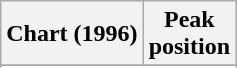<table class="wikitable sortable plainrowheaders" style="text-align:center;">
<tr>
<th>Chart (1996)</th>
<th>Peak<br>position</th>
</tr>
<tr>
</tr>
<tr>
</tr>
<tr>
</tr>
<tr>
</tr>
</table>
